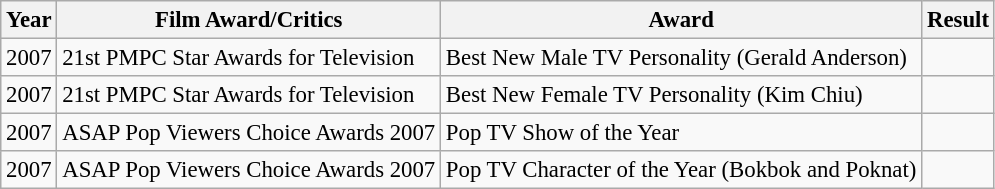<table class="wikitable" style="font-size: 95%;">
<tr>
<th>Year</th>
<th>Film Award/Critics</th>
<th>Award</th>
<th>Result</th>
</tr>
<tr>
<td>2007</td>
<td>21st PMPC Star Awards for Television</td>
<td>Best New Male TV Personality (Gerald Anderson)</td>
<td></td>
</tr>
<tr>
<td>2007</td>
<td>21st PMPC Star Awards for Television</td>
<td>Best New Female TV Personality (Kim Chiu)</td>
<td></td>
</tr>
<tr>
<td>2007</td>
<td>ASAP Pop Viewers Choice Awards 2007</td>
<td>Pop TV Show of the Year</td>
<td></td>
</tr>
<tr>
<td>2007</td>
<td>ASAP Pop Viewers Choice Awards 2007</td>
<td>Pop TV Character of the Year (Bokbok and Poknat)</td>
<td></td>
</tr>
</table>
